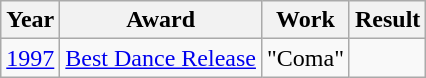<table class="wikitable">
<tr>
<th>Year</th>
<th>Award</th>
<th>Work</th>
<th>Result</th>
</tr>
<tr>
<td><a href='#'>1997</a></td>
<td><a href='#'>Best Dance Release</a></td>
<td>"Coma"</td>
<td></td>
</tr>
</table>
